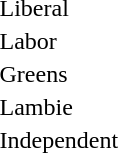<table style="margin-top:1em">
<tr>
<td width=20 > </td>
<td>Liberal</td>
</tr>
<tr>
<td> </td>
<td>Labor</td>
</tr>
<tr>
<td> </td>
<td>Greens</td>
</tr>
<tr>
<td> </td>
<td>Lambie</td>
</tr>
<tr>
<td> </td>
<td>Independent</td>
</tr>
<tr>
</tr>
</table>
